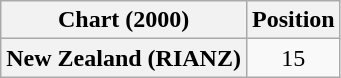<table class="wikitable plainrowheaders" style="text-align:center">
<tr>
<th>Chart (2000)</th>
<th>Position</th>
</tr>
<tr>
<th scope="row">New Zealand (RIANZ)</th>
<td>15</td>
</tr>
</table>
